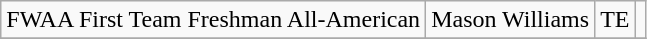<table class="wikitable sortable" border="1">
<tr align=center>
<td>FWAA First Team Freshman All-American</td>
<td>Mason Williams</td>
<td>TE</td>
<td></td>
</tr>
<tr>
</tr>
</table>
